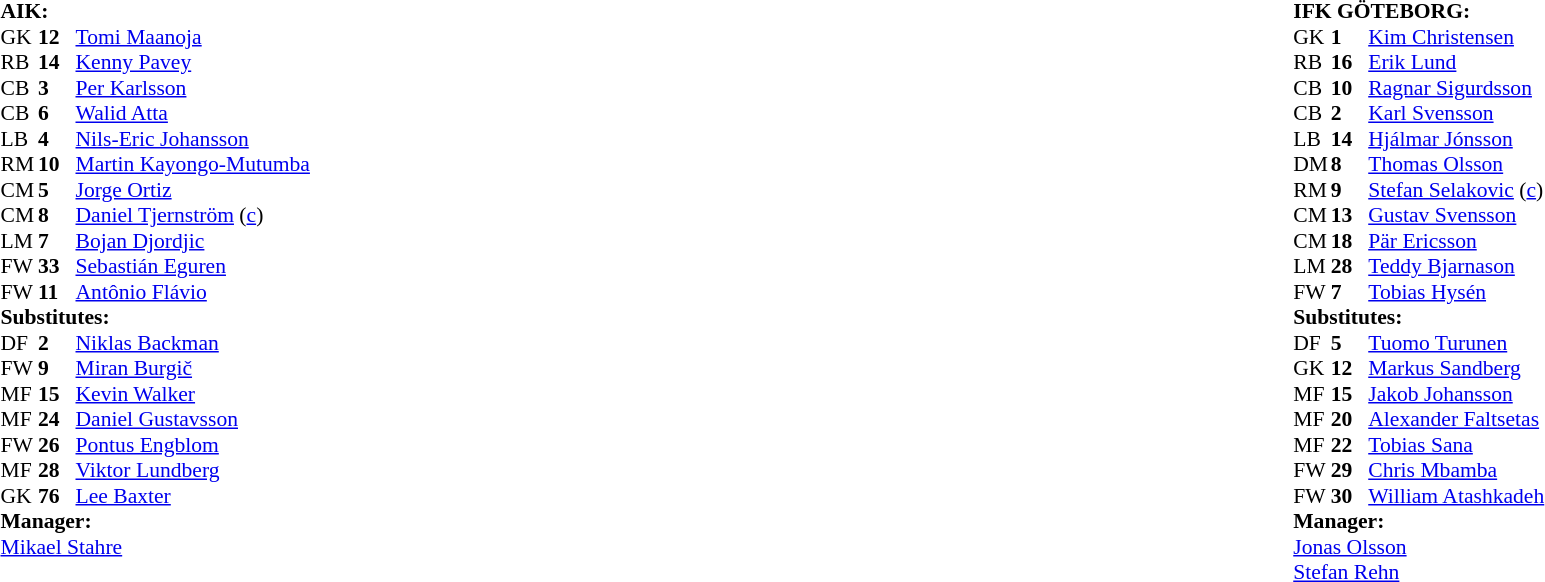<table width="100%">
<tr>
<td valign="top" width="50%"><br><table style="font-size: 90%" cellspacing="0" cellpadding="0">
<tr>
<td colspan="4"><strong>AIK:</strong></td>
</tr>
<tr>
<th width="25"></th>
<th width="25"></th>
</tr>
<tr>
<td>GK</td>
<td><strong>12</strong></td>
<td> <a href='#'>Tomi Maanoja</a></td>
</tr>
<tr>
<td>RB</td>
<td><strong>14</strong></td>
<td> <a href='#'>Kenny Pavey</a></td>
<td></td>
</tr>
<tr>
<td>CB</td>
<td><strong>3</strong></td>
<td> <a href='#'>Per Karlsson</a></td>
</tr>
<tr>
<td>CB</td>
<td><strong>6</strong></td>
<td> <a href='#'>Walid Atta</a></td>
<td></td>
</tr>
<tr>
<td>LB</td>
<td><strong>4</strong></td>
<td> <a href='#'>Nils-Eric Johansson</a></td>
</tr>
<tr>
<td>RM</td>
<td><strong>10</strong></td>
<td> <a href='#'>Martin Kayongo-Mutumba</a></td>
</tr>
<tr>
<td>CM</td>
<td><strong>5</strong></td>
<td> <a href='#'>Jorge Ortiz</a></td>
</tr>
<tr>
<td>CM</td>
<td><strong>8</strong></td>
<td> <a href='#'>Daniel Tjernström</a> (<a href='#'>c</a>)</td>
</tr>
<tr>
<td>LM</td>
<td><strong>7</strong></td>
<td> <a href='#'>Bojan Djordjic</a></td>
<td></td>
</tr>
<tr>
<td>FW</td>
<td><strong>33</strong></td>
<td> <a href='#'>Sebastián Eguren</a></td>
<td></td>
</tr>
<tr>
<td>FW</td>
<td><strong>11</strong></td>
<td> <a href='#'>Antônio Flávio</a></td>
<td></td>
</tr>
<tr>
<td colspan=4><strong>Substitutes:</strong></td>
</tr>
<tr>
<td>DF</td>
<td><strong>2</strong></td>
<td> <a href='#'>Niklas Backman</a></td>
</tr>
<tr>
<td>FW</td>
<td><strong>9</strong></td>
<td> <a href='#'>Miran Burgič</a></td>
<td></td>
</tr>
<tr>
<td>MF</td>
<td><strong>15</strong></td>
<td> <a href='#'>Kevin Walker</a></td>
</tr>
<tr>
<td>MF</td>
<td><strong>24</strong></td>
<td> <a href='#'>Daniel Gustavsson</a></td>
</tr>
<tr>
<td>FW</td>
<td><strong>26</strong></td>
<td> <a href='#'>Pontus Engblom</a></td>
</tr>
<tr>
<td>MF</td>
<td><strong>28</strong></td>
<td> <a href='#'>Viktor Lundberg</a></td>
</tr>
<tr>
<td>GK</td>
<td><strong>76</strong></td>
<td> <a href='#'>Lee Baxter</a></td>
</tr>
<tr>
<td colspan=4><strong>Manager:</strong></td>
</tr>
<tr>
<td colspan="4"> <a href='#'>Mikael Stahre</a></td>
</tr>
<tr>
</tr>
</table>
</td>
<td valign="top"></td>
<td valign="top" width="50%"><br><table style="font-size: 90%" cellspacing="0" cellpadding="0" align="center">
<tr>
<td colspan="4"><strong>IFK GÖTEBORG:</strong></td>
</tr>
<tr>
<th width="25"></th>
<th width="25"></th>
</tr>
<tr>
<td>GK</td>
<td><strong>1</strong></td>
<td> <a href='#'>Kim Christensen</a></td>
</tr>
<tr>
<td>RB</td>
<td><strong>16</strong></td>
<td> <a href='#'>Erik Lund</a></td>
</tr>
<tr>
<td>CB</td>
<td><strong>10</strong></td>
<td> <a href='#'>Ragnar Sigurdsson</a></td>
</tr>
<tr>
<td>CB</td>
<td><strong>2</strong></td>
<td> <a href='#'>Karl Svensson</a></td>
</tr>
<tr>
<td>LB</td>
<td><strong>14</strong></td>
<td> <a href='#'>Hjálmar Jónsson</a></td>
<td></td>
</tr>
<tr>
<td>DM</td>
<td><strong>8</strong></td>
<td> <a href='#'>Thomas Olsson</a></td>
<td></td>
<td></td>
</tr>
<tr>
<td>RM</td>
<td><strong>9</strong></td>
<td> <a href='#'>Stefan Selakovic</a>  (<a href='#'>c</a>)</td>
</tr>
<tr>
<td>CM</td>
<td><strong>13</strong></td>
<td> <a href='#'>Gustav Svensson</a></td>
</tr>
<tr>
<td>CM</td>
<td><strong>18</strong></td>
<td> <a href='#'>Pär Ericsson</a></td>
<td></td>
<td></td>
</tr>
<tr>
<td>LM</td>
<td><strong>28</strong></td>
<td> <a href='#'>Teddy Bjarnason</a></td>
<td></td>
</tr>
<tr>
<td>FW</td>
<td><strong>7</strong></td>
<td> <a href='#'>Tobias Hysén</a></td>
</tr>
<tr>
<td colspan=4><strong>Substitutes:</strong></td>
</tr>
<tr>
<td>DF</td>
<td><strong>5</strong></td>
<td> <a href='#'>Tuomo Turunen</a></td>
</tr>
<tr>
<td>GK</td>
<td><strong>12</strong></td>
<td> <a href='#'>Markus Sandberg</a></td>
</tr>
<tr>
<td>MF</td>
<td><strong>15</strong></td>
<td> <a href='#'>Jakob Johansson</a></td>
<td></td>
</tr>
<tr>
<td>MF</td>
<td><strong>20</strong></td>
<td> <a href='#'>Alexander Faltsetas</a></td>
<td></td>
</tr>
<tr>
<td>MF</td>
<td><strong>22</strong></td>
<td> <a href='#'>Tobias Sana</a></td>
</tr>
<tr>
<td>FW</td>
<td><strong>29</strong></td>
<td> <a href='#'>Chris Mbamba</a></td>
</tr>
<tr>
<td>FW</td>
<td><strong>30</strong></td>
<td> <a href='#'>William Atashkadeh</a></td>
</tr>
<tr>
<td colspan=4><strong>Manager:</strong></td>
</tr>
<tr>
<td colspan="4"> <a href='#'>Jonas Olsson</a><br> <a href='#'>Stefan Rehn</a></td>
</tr>
</table>
</td>
</tr>
</table>
